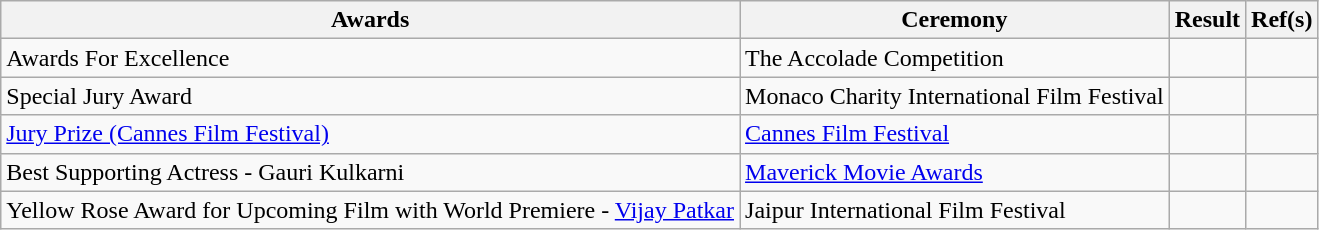<table class="wikitable">
<tr>
<th>Awards</th>
<th>Ceremony</th>
<th>Result</th>
<th>Ref(s)</th>
</tr>
<tr>
<td>Awards For Excellence</td>
<td>The Accolade Competition</td>
<td></td>
<td></td>
</tr>
<tr>
<td>Special Jury Award</td>
<td>Monaco Charity International Film Festival</td>
<td></td>
<td></td>
</tr>
<tr>
<td><a href='#'>Jury Prize (Cannes Film Festival)</a></td>
<td><a href='#'>Cannes Film Festival</a></td>
<td></td>
<td></td>
</tr>
<tr>
<td>Best Supporting Actress - Gauri Kulkarni</td>
<td><a href='#'>Maverick Movie Awards</a></td>
<td></td>
<td></td>
</tr>
<tr>
<td>Yellow Rose Award for Upcoming Film with World Premiere - <a href='#'>Vijay Patkar</a></td>
<td>Jaipur International Film Festival</td>
<td></td>
<td></td>
</tr>
</table>
